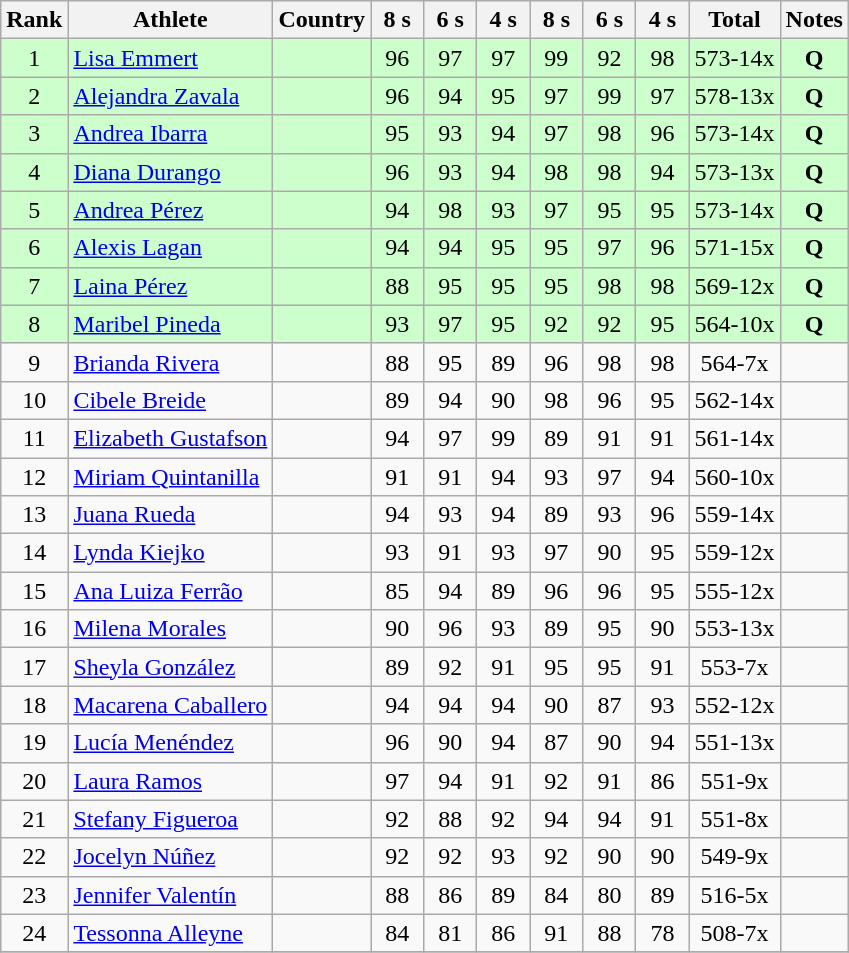<table class="wikitable sortable" style="text-align:center">
<tr>
<th>Rank</th>
<th>Athlete</th>
<th>Country</th>
<th class="sortable" style="width: 28px">8 s</th>
<th class="sortable" style="width: 28px">6 s</th>
<th class="sortable" style="width: 28px">4 s</th>
<th class="sortable" style="width: 28px">8 s</th>
<th class="sortable" style="width: 28px">6 s</th>
<th class="sortable" style="width: 28px">4 s</th>
<th>Total</th>
<th class="unsortable">Notes</th>
</tr>
<tr bgcolor=ccffcc>
<td>1</td>
<td align=left><a href='#'>Lisa Emmert</a></td>
<td align=left></td>
<td>96</td>
<td>97</td>
<td>97</td>
<td>99</td>
<td>92</td>
<td>98</td>
<td>573-14x</td>
<td><strong>Q</strong></td>
</tr>
<tr bgcolor=ccffcc>
<td>2</td>
<td align=left><a href='#'>Alejandra Zavala</a></td>
<td align=left></td>
<td>96</td>
<td>94</td>
<td>95</td>
<td>97</td>
<td>99</td>
<td>97</td>
<td>578-13x</td>
<td><strong>Q</strong></td>
</tr>
<tr bgcolor=ccffcc>
<td>3</td>
<td align=left><a href='#'>Andrea Ibarra</a></td>
<td align=left></td>
<td>95</td>
<td>93</td>
<td>94</td>
<td>97</td>
<td>98</td>
<td>96</td>
<td>573-14x</td>
<td><strong>Q</strong></td>
</tr>
<tr bgcolor=ccffcc>
<td>4</td>
<td align=left><a href='#'>Diana Durango</a></td>
<td align=left></td>
<td>96</td>
<td>93</td>
<td>94</td>
<td>98</td>
<td>98</td>
<td>94</td>
<td>573-13x</td>
<td><strong>Q</strong></td>
</tr>
<tr bgcolor=ccffcc>
<td>5</td>
<td align=left><a href='#'>Andrea Pérez</a></td>
<td align=left></td>
<td>94</td>
<td>98</td>
<td>93</td>
<td>97</td>
<td>95</td>
<td>95</td>
<td>573-14x</td>
<td><strong>Q</strong></td>
</tr>
<tr bgcolor=ccffcc>
<td>6</td>
<td align=left><a href='#'>Alexis Lagan</a></td>
<td align=left></td>
<td>94</td>
<td>94</td>
<td>95</td>
<td>95</td>
<td>97</td>
<td>96</td>
<td>571-15x</td>
<td><strong>Q</strong></td>
</tr>
<tr bgcolor=ccffcc>
<td>7</td>
<td align=left><a href='#'>Laina Pérez</a></td>
<td align=left></td>
<td>88</td>
<td>95</td>
<td>95</td>
<td>95</td>
<td>98</td>
<td>98</td>
<td>569-12x</td>
<td><strong>Q</strong></td>
</tr>
<tr bgcolor=ccffcc>
<td>8</td>
<td align=left><a href='#'>Maribel Pineda</a></td>
<td align=left></td>
<td>93</td>
<td>97</td>
<td>95</td>
<td>92</td>
<td>92</td>
<td>95</td>
<td>564-10x</td>
<td><strong>Q</strong></td>
</tr>
<tr>
<td>9</td>
<td align=left><a href='#'>Brianda Rivera</a></td>
<td align=left></td>
<td>88</td>
<td>95</td>
<td>89</td>
<td>96</td>
<td>98</td>
<td>98</td>
<td>564-7x</td>
<td></td>
</tr>
<tr>
<td>10</td>
<td align=left><a href='#'>Cibele Breide</a></td>
<td align=left></td>
<td>89</td>
<td>94</td>
<td>90</td>
<td>98</td>
<td>96</td>
<td>95</td>
<td>562-14x</td>
<td></td>
</tr>
<tr>
<td>11</td>
<td align=left><a href='#'>Elizabeth Gustafson</a></td>
<td align=left></td>
<td>94</td>
<td>97</td>
<td>99</td>
<td>89</td>
<td>91</td>
<td>91</td>
<td>561-14x</td>
<td></td>
</tr>
<tr>
<td>12</td>
<td align=left><a href='#'>Miriam Quintanilla</a></td>
<td align=left></td>
<td>91</td>
<td>91</td>
<td>94</td>
<td>93</td>
<td>97</td>
<td>94</td>
<td>560-10x</td>
<td></td>
</tr>
<tr>
<td>13</td>
<td align=left><a href='#'>Juana Rueda</a></td>
<td align=left></td>
<td>94</td>
<td>93</td>
<td>94</td>
<td>89</td>
<td>93</td>
<td>96</td>
<td>559-14x</td>
<td></td>
</tr>
<tr>
<td>14</td>
<td align=left><a href='#'>Lynda Kiejko</a></td>
<td align=left></td>
<td>93</td>
<td>91</td>
<td>93</td>
<td>97</td>
<td>90</td>
<td>95</td>
<td>559-12x</td>
<td></td>
</tr>
<tr>
<td>15</td>
<td align=left><a href='#'>Ana Luiza Ferrão</a></td>
<td align=left></td>
<td>85</td>
<td>94</td>
<td>89</td>
<td>96</td>
<td>96</td>
<td>95</td>
<td>555-12x</td>
<td></td>
</tr>
<tr>
<td>16</td>
<td align=left><a href='#'>Milena Morales</a></td>
<td align=left></td>
<td>90</td>
<td>96</td>
<td>93</td>
<td>89</td>
<td>95</td>
<td>90</td>
<td>553-13x</td>
<td></td>
</tr>
<tr>
<td>17</td>
<td align=left><a href='#'>Sheyla González</a></td>
<td align=left></td>
<td>89</td>
<td>92</td>
<td>91</td>
<td>95</td>
<td>95</td>
<td>91</td>
<td>553-7x</td>
<td></td>
</tr>
<tr>
<td>18</td>
<td align=left><a href='#'>Macarena Caballero</a></td>
<td align=left></td>
<td>94</td>
<td>94</td>
<td>94</td>
<td>90</td>
<td>87</td>
<td>93</td>
<td>552-12x</td>
<td></td>
</tr>
<tr>
<td>19</td>
<td align=left><a href='#'>Lucía Menéndez</a></td>
<td align=left></td>
<td>96</td>
<td>90</td>
<td>94</td>
<td>87</td>
<td>90</td>
<td>94</td>
<td>551-13x</td>
<td></td>
</tr>
<tr>
<td>20</td>
<td align=left><a href='#'>Laura Ramos</a></td>
<td align=left></td>
<td>97</td>
<td>94</td>
<td>91</td>
<td>92</td>
<td>91</td>
<td>86</td>
<td>551-9x</td>
<td></td>
</tr>
<tr>
<td>21</td>
<td align=left><a href='#'>Stefany Figueroa</a></td>
<td align=left></td>
<td>92</td>
<td>88</td>
<td>92</td>
<td>94</td>
<td>94</td>
<td>91</td>
<td>551-8x</td>
<td></td>
</tr>
<tr>
<td>22</td>
<td align=left><a href='#'>Jocelyn Núñez</a></td>
<td align=left></td>
<td>92</td>
<td>92</td>
<td>93</td>
<td>92</td>
<td>90</td>
<td>90</td>
<td>549-9x</td>
<td></td>
</tr>
<tr>
<td>23</td>
<td align=left><a href='#'>Jennifer Valentín</a></td>
<td align=left></td>
<td>88</td>
<td>86</td>
<td>89</td>
<td>84</td>
<td>80</td>
<td>89</td>
<td>516-5x</td>
<td></td>
</tr>
<tr>
<td>24</td>
<td align=left><a href='#'>Tessonna Alleyne</a></td>
<td align=left></td>
<td>84</td>
<td>81</td>
<td>86</td>
<td>91</td>
<td>88</td>
<td>78</td>
<td>508-7x</td>
<td></td>
</tr>
<tr>
</tr>
</table>
